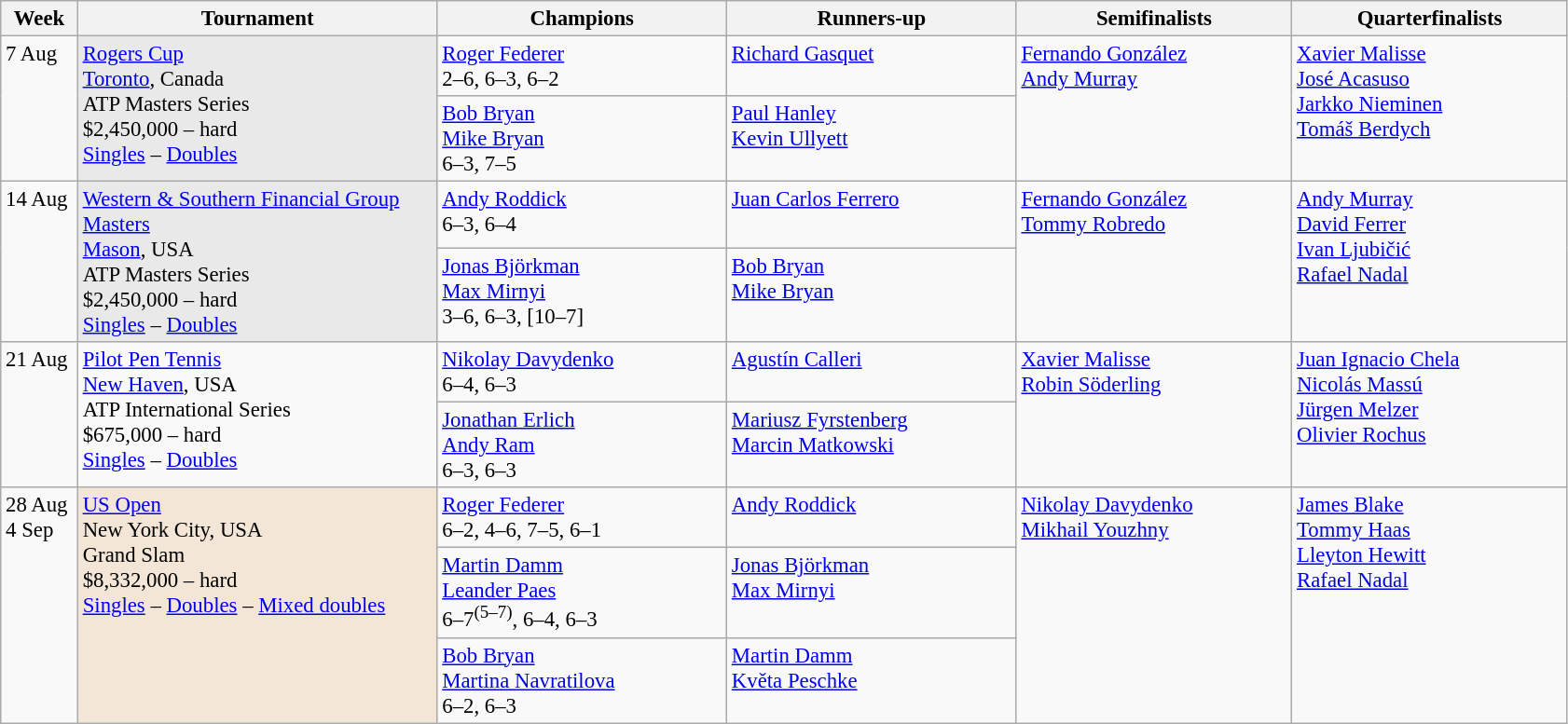<table class=wikitable style=font-size:95%>
<tr>
<th style="width:48px;">Week</th>
<th style="width:250px;">Tournament</th>
<th style="width:200px;">Champions</th>
<th style="width:200px;">Runners-up</th>
<th style="width:190px;">Semifinalists</th>
<th style="width:190px;">Quarterfinalists</th>
</tr>
<tr valign=top>
<td rowspan=2>7 Aug</td>
<td bgcolor=#E9E9E9 rowspan=2><a href='#'>Rogers Cup</a><br> <a href='#'>Toronto</a>, Canada<br>ATP Masters Series<br>$2,450,000 – hard <br><a href='#'>Singles</a> – <a href='#'>Doubles</a></td>
<td> <a href='#'>Roger Federer</a><br>2–6, 6–3, 6–2</td>
<td> <a href='#'>Richard Gasquet</a></td>
<td rowspan=2> <a href='#'>Fernando González</a><br> <a href='#'>Andy Murray</a></td>
<td rowspan=2> <a href='#'>Xavier Malisse</a><br> <a href='#'>José Acasuso</a><br> <a href='#'>Jarkko Nieminen</a><br> <a href='#'>Tomáš Berdych</a></td>
</tr>
<tr valign=top>
<td> <a href='#'>Bob Bryan</a><br> <a href='#'>Mike Bryan</a> <br>  6–3, 7–5</td>
<td> <a href='#'>Paul Hanley</a><br> <a href='#'>Kevin Ullyett</a></td>
</tr>
<tr valign=top>
<td rowspan=2>14 Aug</td>
<td bgcolor=#E9E9E9 rowspan=2><a href='#'>Western & Southern Financial Group Masters</a><br> <a href='#'>Mason</a>, USA<br>ATP Masters Series<br>$2,450,000 – hard <br><a href='#'>Singles</a> – <a href='#'>Doubles</a></td>
<td> <a href='#'>Andy Roddick</a><br>6–3, 6–4</td>
<td> <a href='#'>Juan Carlos Ferrero</a></td>
<td rowspan=2> <a href='#'>Fernando González</a><br> <a href='#'>Tommy Robredo</a></td>
<td rowspan=2> <a href='#'>Andy Murray</a> <br> <a href='#'>David Ferrer</a><br> <a href='#'>Ivan Ljubičić</a><br> <a href='#'>Rafael Nadal</a></td>
</tr>
<tr valign=top>
<td> <a href='#'>Jonas Björkman</a><br> <a href='#'>Max Mirnyi</a>  <br>3–6, 6–3, [10–7]</td>
<td> <a href='#'>Bob Bryan</a><br> <a href='#'>Mike Bryan</a></td>
</tr>
<tr valign=top>
<td rowspan=2>21 Aug</td>
<td rowspan=2><a href='#'>Pilot Pen Tennis</a><br> <a href='#'>New Haven</a>, USA<br>ATP International Series<br>$675,000 – hard <br><a href='#'>Singles</a> – <a href='#'>Doubles</a></td>
<td> <a href='#'>Nikolay Davydenko</a><br>6–4, 6–3</td>
<td> <a href='#'>Agustín Calleri</a></td>
<td rowspan=2> <a href='#'>Xavier Malisse</a><br> <a href='#'>Robin Söderling</a></td>
<td rowspan=2> <a href='#'>Juan Ignacio Chela</a><br> <a href='#'>Nicolás Massú</a><br> <a href='#'>Jürgen Melzer</a><br> <a href='#'>Olivier Rochus</a></td>
</tr>
<tr valign=top>
<td> <a href='#'>Jonathan Erlich</a><br> <a href='#'>Andy Ram</a> <br>6–3, 6–3</td>
<td> <a href='#'>Mariusz Fyrstenberg</a><br> <a href='#'>Marcin Matkowski</a></td>
</tr>
<tr valign=top>
<td rowspan=3>28 Aug<br>4 Sep</td>
<td bgcolor=#F3E6D7 rowspan=3><a href='#'>US Open</a><br> New York City, USA<br>Grand Slam<br>$8,332,000 – hard <br><a href='#'>Singles</a> – <a href='#'>Doubles</a>  – <a href='#'>Mixed doubles</a></td>
<td> <a href='#'>Roger Federer</a><br>6–2, 4–6, 7–5, 6–1</td>
<td> <a href='#'>Andy Roddick</a></td>
<td rowspan=3> <a href='#'>Nikolay Davydenko</a><br> <a href='#'>Mikhail Youzhny</a></td>
<td rowspan=3> <a href='#'>James Blake</a><br> <a href='#'>Tommy Haas</a><br> <a href='#'>Lleyton Hewitt</a><br> <a href='#'>Rafael Nadal</a></td>
</tr>
<tr valign=top>
<td> <a href='#'>Martin Damm</a><br> <a href='#'>Leander Paes</a> <br>6–7<sup>(5–7)</sup>, 6–4, 6–3</td>
<td> <a href='#'>Jonas Björkman</a><br> <a href='#'>Max Mirnyi</a></td>
</tr>
<tr valign=top>
<td> <a href='#'>Bob Bryan</a><br> <a href='#'>Martina Navratilova</a> <br>6–2, 6–3</td>
<td> <a href='#'>Martin Damm</a><br> <a href='#'>Květa Peschke</a></td>
</tr>
</table>
